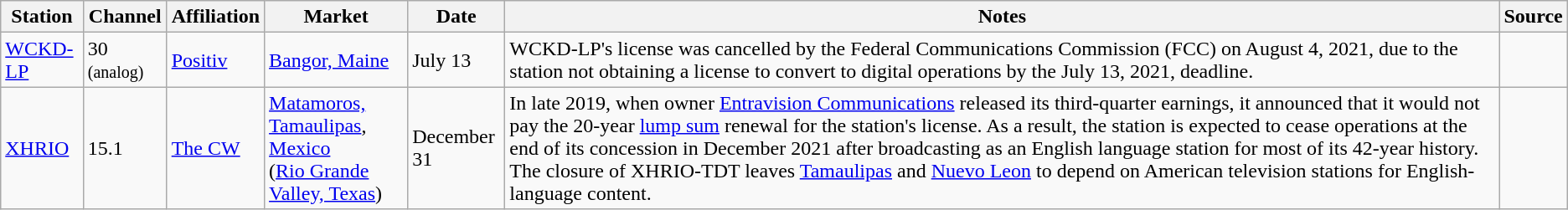<table class="wikitable">
<tr>
<th>Station</th>
<th>Channel</th>
<th>Affiliation</th>
<th>Market</th>
<th>Date</th>
<th>Notes</th>
<th>Source</th>
</tr>
<tr>
<td><a href='#'>WCKD-LP</a></td>
<td>30 <small>(analog)</small></td>
<td><a href='#'>Positiv</a></td>
<td><a href='#'>Bangor, Maine</a></td>
<td>July 13</td>
<td>WCKD-LP's license was cancelled by the Federal Communications Commission (FCC) on August 4, 2021, due to the station not obtaining a license to convert to digital operations by the July 13, 2021, deadline.</td>
<td></td>
</tr>
<tr>
<td><a href='#'>XHRIO</a></td>
<td>15.1</td>
<td><a href='#'>The CW</a></td>
<td><a href='#'>Matamoros, Tamaulipas</a>, <a href='#'>Mexico</a><br>(<a href='#'>Rio Grande Valley, Texas</a>)</td>
<td>December 31</td>
<td>In late 2019, when owner <a href='#'>Entravision Communications</a> released its third-quarter earnings, it announced that it would not pay the 20-year <a href='#'>lump sum</a> renewal for the station's license. As a result, the station is expected to cease operations at the end of its concession in December 2021 after broadcasting as an English language station for most of its 42-year history. The closure of XHRIO-TDT leaves <a href='#'>Tamaulipas</a> and <a href='#'>Nuevo Leon</a> to depend on American television stations for English-language content.</td>
<td></td>
</tr>
</table>
